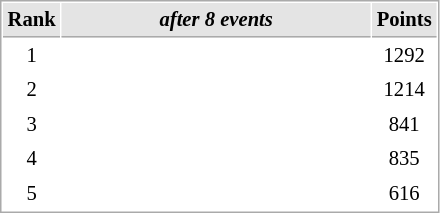<table cellspacing="1" cellpadding="3" style="border:1px solid #aaa; font-size:86%;">
<tr style="background:#e4e4e4;">
<th style="border-bottom:1px solid #aaa; width:10px;">Rank</th>
<th style="border-bottom:1px solid #aaa; width:200px;"><em>after 8 events</em></th>
<th style="border-bottom:1px solid #aaa; width:20px;">Points</th>
</tr>
<tr>
<td align=center>1</td>
<td></td>
<td align=center>1292</td>
</tr>
<tr>
<td align=center>2</td>
<td></td>
<td align=center>1214</td>
</tr>
<tr>
<td align=center>3</td>
<td></td>
<td align=center>841</td>
</tr>
<tr>
<td align=center>4</td>
<td></td>
<td align=center>835</td>
</tr>
<tr>
<td align=center>5</td>
<td></td>
<td align=center>616</td>
</tr>
</table>
